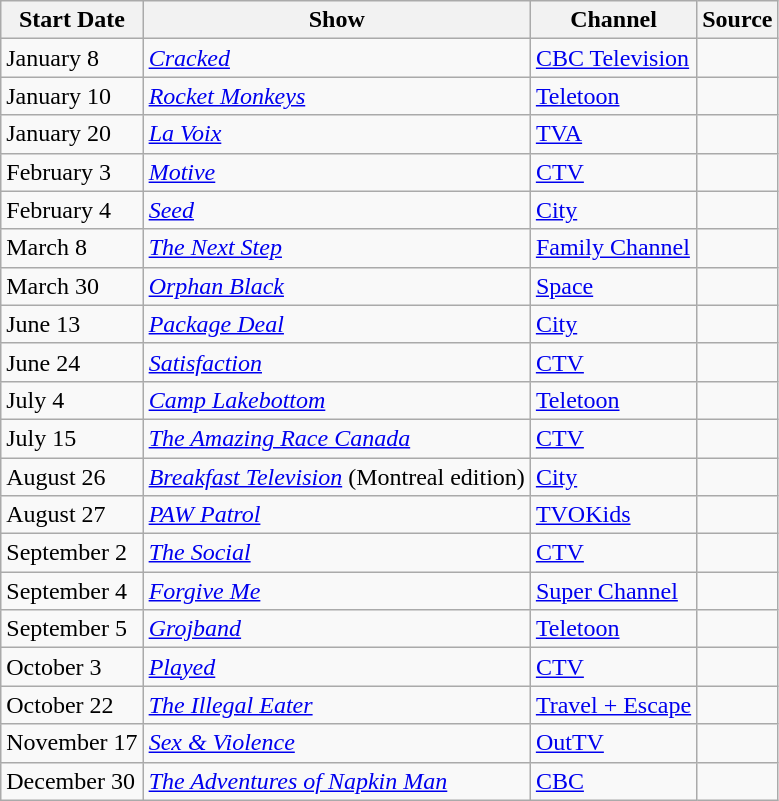<table class="wikitable sortable">
<tr>
<th>Start Date</th>
<th>Show</th>
<th>Channel</th>
<th>Source</th>
</tr>
<tr>
<td>January 8</td>
<td><em><a href='#'>Cracked</a></em></td>
<td><a href='#'>CBC Television</a></td>
<td></td>
</tr>
<tr>
<td>January 10</td>
<td><em><a href='#'>Rocket Monkeys</a></em></td>
<td><a href='#'>Teletoon</a></td>
<td></td>
</tr>
<tr>
<td>January 20</td>
<td><em><a href='#'>La Voix</a></em></td>
<td><a href='#'>TVA</a></td>
<td></td>
</tr>
<tr>
<td>February 3</td>
<td><em><a href='#'>Motive</a></em></td>
<td><a href='#'>CTV</a></td>
<td></td>
</tr>
<tr>
<td>February 4</td>
<td><em><a href='#'>Seed</a></em></td>
<td><a href='#'>City</a></td>
<td></td>
</tr>
<tr>
<td>March 8</td>
<td><em><a href='#'>The Next Step</a></em></td>
<td><a href='#'>Family Channel</a></td>
<td></td>
</tr>
<tr>
<td>March 30</td>
<td><em><a href='#'>Orphan Black</a></em></td>
<td><a href='#'>Space</a></td>
<td></td>
</tr>
<tr>
<td>June 13</td>
<td><em><a href='#'>Package Deal</a></em></td>
<td><a href='#'>City</a></td>
<td></td>
</tr>
<tr>
<td>June 24</td>
<td><em><a href='#'>Satisfaction</a></em></td>
<td><a href='#'>CTV</a></td>
<td></td>
</tr>
<tr>
<td>July 4</td>
<td><em><a href='#'>Camp Lakebottom</a></em></td>
<td><a href='#'>Teletoon</a></td>
<td></td>
</tr>
<tr>
<td>July 15</td>
<td><em><a href='#'>The Amazing Race Canada</a></em></td>
<td><a href='#'>CTV</a></td>
<td></td>
</tr>
<tr>
<td>August 26</td>
<td><em><a href='#'>Breakfast Television</a></em> (Montreal edition)</td>
<td><a href='#'>City</a></td>
<td></td>
</tr>
<tr>
<td>August 27</td>
<td><em><a href='#'>PAW Patrol</a></em></td>
<td><a href='#'>TVOKids</a></td>
<td></td>
</tr>
<tr>
<td>September 2</td>
<td><em><a href='#'>The Social</a></em></td>
<td><a href='#'>CTV</a></td>
<td></td>
</tr>
<tr>
<td>September 4</td>
<td><em><a href='#'>Forgive Me</a></em></td>
<td><a href='#'>Super Channel</a></td>
<td></td>
</tr>
<tr>
<td>September 5</td>
<td><em><a href='#'>Grojband</a></em></td>
<td><a href='#'>Teletoon</a></td>
<td></td>
</tr>
<tr>
<td>October 3</td>
<td><em><a href='#'>Played</a></em></td>
<td><a href='#'>CTV</a></td>
<td></td>
</tr>
<tr>
<td>October 22</td>
<td><em><a href='#'>The Illegal Eater</a></em></td>
<td><a href='#'>Travel + Escape</a></td>
<td></td>
</tr>
<tr>
<td>November 17</td>
<td><em><a href='#'>Sex & Violence</a></em></td>
<td><a href='#'>OutTV</a></td>
<td></td>
</tr>
<tr>
<td>December 30</td>
<td><em><a href='#'>The Adventures of Napkin Man</a></em></td>
<td><a href='#'>CBC</a></td>
<td></td>
</tr>
</table>
